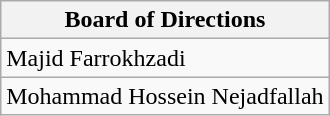<table class="wikitable" "align: right;">
<tr>
<th>Board of Directions</th>
</tr>
<tr>
<td> Majid Farrokhzadi</td>
</tr>
<tr>
<td> Mohammad Hossein Nejadfallah</td>
</tr>
</table>
